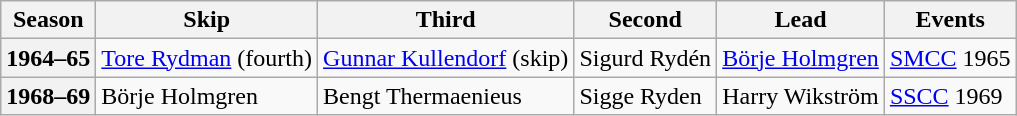<table class="wikitable">
<tr>
<th scope="col">Season</th>
<th scope="col">Skip</th>
<th scope="col">Third</th>
<th scope="col">Second</th>
<th scope="col">Lead</th>
<th scope="col">Events</th>
</tr>
<tr>
<th scope="row">1964–65</th>
<td><a href='#'>Tore Rydman</a> (fourth)</td>
<td><a href='#'>Gunnar Kullendorf</a> (skip)</td>
<td>Sigurd Rydén</td>
<td><a href='#'>Börje Holmgren</a></td>
<td><a href='#'>SMCC</a> 1965 <br> </td>
</tr>
<tr>
<th scope="row">1968–69</th>
<td>Börje Holmgren</td>
<td>Bengt Thermaenieus</td>
<td>Sigge Ryden</td>
<td>Harry Wikström</td>
<td><a href='#'>SSCC</a> 1969 </td>
</tr>
</table>
